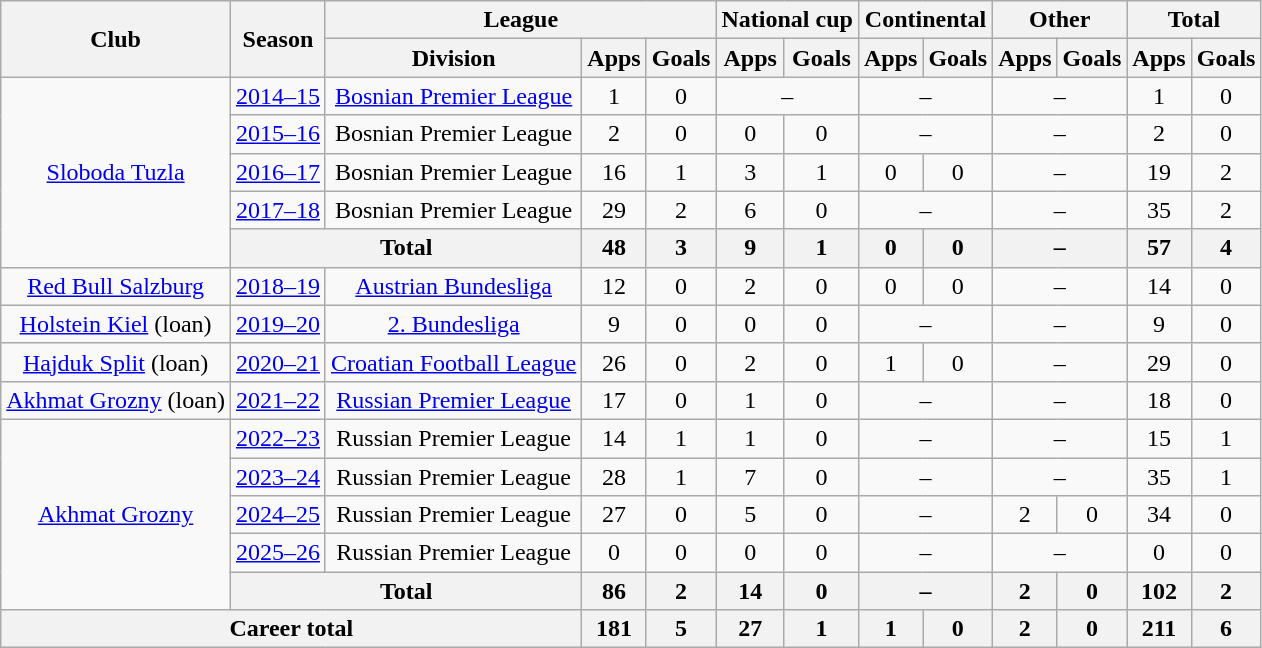<table class="wikitable" style="text-align:center">
<tr>
<th rowspan=2>Club</th>
<th rowspan=2>Season</th>
<th colspan=3>League</th>
<th colspan=2>National cup</th>
<th colspan=2>Continental</th>
<th colspan=2>Other</th>
<th colspan=2>Total</th>
</tr>
<tr>
<th>Division</th>
<th>Apps</th>
<th>Goals</th>
<th>Apps</th>
<th>Goals</th>
<th>Apps</th>
<th>Goals</th>
<th>Apps</th>
<th>Goals</th>
<th>Apps</th>
<th>Goals</th>
</tr>
<tr>
<td rowspan=5><a href='#'>Sloboda Tuzla</a></td>
<td><a href='#'>2014–15</a></td>
<td><a href='#'>Bosnian Premier League</a></td>
<td>1</td>
<td>0</td>
<td colspan=2>–</td>
<td colspan=2>–</td>
<td colspan=2>–</td>
<td>1</td>
<td>0</td>
</tr>
<tr>
<td><a href='#'>2015–16</a></td>
<td>Bosnian Premier League</td>
<td>2</td>
<td>0</td>
<td>0</td>
<td>0</td>
<td colspan=2>–</td>
<td colspan=2>–</td>
<td>2</td>
<td>0</td>
</tr>
<tr>
<td><a href='#'>2016–17</a></td>
<td>Bosnian Premier League</td>
<td>16</td>
<td>1</td>
<td>3</td>
<td>1</td>
<td>0</td>
<td>0</td>
<td colspan=2>–</td>
<td>19</td>
<td>2</td>
</tr>
<tr>
<td><a href='#'>2017–18</a></td>
<td>Bosnian Premier League</td>
<td>29</td>
<td>2</td>
<td>6</td>
<td>0</td>
<td colspan=2>–</td>
<td colspan=2>–</td>
<td>35</td>
<td>2</td>
</tr>
<tr>
<th colspan=2>Total</th>
<th>48</th>
<th>3</th>
<th>9</th>
<th>1</th>
<th>0</th>
<th>0</th>
<th colspan=2>–</th>
<th>57</th>
<th>4</th>
</tr>
<tr>
<td><a href='#'>Red Bull Salzburg</a></td>
<td><a href='#'>2018–19</a></td>
<td><a href='#'>Austrian Bundesliga</a></td>
<td>12</td>
<td>0</td>
<td>2</td>
<td>0</td>
<td>0</td>
<td>0</td>
<td colspan=2>–</td>
<td>14</td>
<td>0</td>
</tr>
<tr>
<td><a href='#'>Holstein Kiel</a> (loan)</td>
<td><a href='#'>2019–20</a></td>
<td><a href='#'>2. Bundesliga</a></td>
<td>9</td>
<td>0</td>
<td>0</td>
<td>0</td>
<td colspan=2>–</td>
<td colspan=2>–</td>
<td>9</td>
<td>0</td>
</tr>
<tr>
<td><a href='#'>Hajduk Split</a> (loan)</td>
<td><a href='#'>2020–21</a></td>
<td><a href='#'>Croatian Football League</a></td>
<td>26</td>
<td>0</td>
<td>2</td>
<td>0</td>
<td>1</td>
<td>0</td>
<td colspan=2>–</td>
<td>29</td>
<td>0</td>
</tr>
<tr>
<td><a href='#'>Akhmat Grozny</a> (loan)</td>
<td><a href='#'>2021–22</a></td>
<td><a href='#'>Russian Premier League</a></td>
<td>17</td>
<td>0</td>
<td>1</td>
<td>0</td>
<td colspan=2>–</td>
<td colspan=2>–</td>
<td>18</td>
<td>0</td>
</tr>
<tr>
<td rowspan=5><a href='#'>Akhmat Grozny</a></td>
<td><a href='#'>2022–23</a></td>
<td>Russian Premier League</td>
<td>14</td>
<td>1</td>
<td>1</td>
<td>0</td>
<td colspan=2>–</td>
<td colspan=2>–</td>
<td>15</td>
<td>1</td>
</tr>
<tr>
<td><a href='#'>2023–24</a></td>
<td>Russian Premier League</td>
<td>28</td>
<td>1</td>
<td>7</td>
<td>0</td>
<td colspan=2>–</td>
<td colspan=2>–</td>
<td>35</td>
<td>1</td>
</tr>
<tr>
<td><a href='#'>2024–25</a></td>
<td>Russian Premier League</td>
<td>27</td>
<td>0</td>
<td>5</td>
<td>0</td>
<td colspan=2>–</td>
<td>2</td>
<td>0</td>
<td>34</td>
<td>0</td>
</tr>
<tr>
<td><a href='#'>2025–26</a></td>
<td>Russian Premier League</td>
<td>0</td>
<td>0</td>
<td>0</td>
<td>0</td>
<td colspan=2>–</td>
<td colspan=2>–</td>
<td>0</td>
<td>0</td>
</tr>
<tr>
<th colspan=2>Total</th>
<th>86</th>
<th>2</th>
<th>14</th>
<th>0</th>
<th colspan=2>–</th>
<th>2</th>
<th>0</th>
<th>102</th>
<th>2</th>
</tr>
<tr>
<th colspan=3>Career total</th>
<th>181</th>
<th>5</th>
<th>27</th>
<th>1</th>
<th>1</th>
<th>0</th>
<th>2</th>
<th>0</th>
<th>211</th>
<th>6</th>
</tr>
</table>
